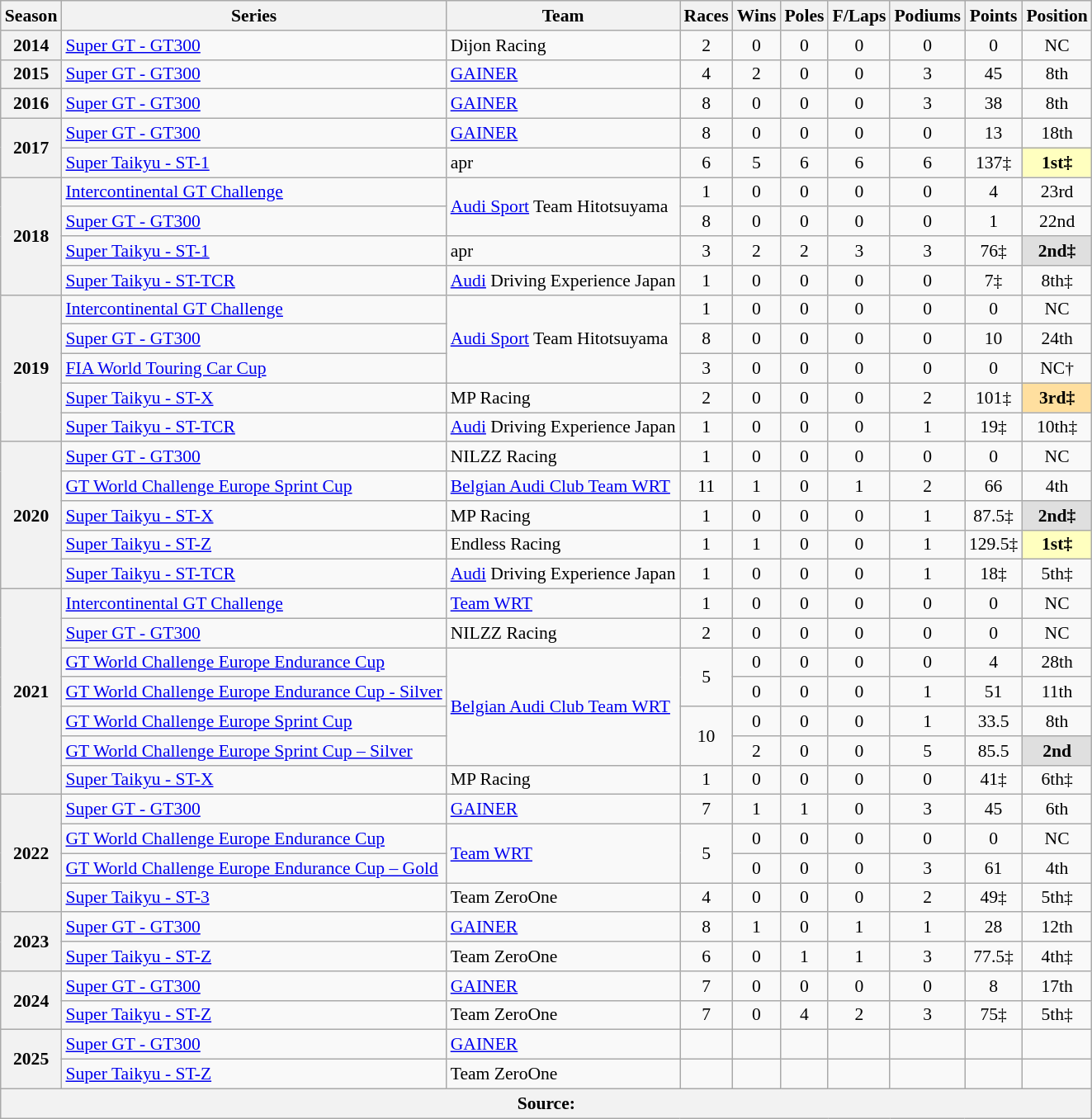<table class="wikitable" style="font-size: 90%; text-align:center">
<tr>
<th>Season</th>
<th>Series</th>
<th>Team</th>
<th>Races</th>
<th>Wins</th>
<th>Poles</th>
<th>F/Laps</th>
<th>Podiums</th>
<th>Points</th>
<th>Position</th>
</tr>
<tr>
<th>2014</th>
<td align="left"><a href='#'>Super GT - GT300</a></td>
<td align="left">Dijon Racing</td>
<td>2</td>
<td>0</td>
<td>0</td>
<td>0</td>
<td>0</td>
<td>0</td>
<td>NC</td>
</tr>
<tr>
<th>2015</th>
<td align="left"><a href='#'>Super GT - GT300</a></td>
<td align="left"><a href='#'>GAINER</a></td>
<td>4</td>
<td>2</td>
<td>0</td>
<td>0</td>
<td>3</td>
<td>45</td>
<td>8th</td>
</tr>
<tr>
<th>2016</th>
<td align="left"><a href='#'>Super GT - GT300</a></td>
<td align="left"><a href='#'>GAINER</a></td>
<td>8</td>
<td>0</td>
<td>0</td>
<td>0</td>
<td>3</td>
<td>38</td>
<td>8th</td>
</tr>
<tr>
<th rowspan="2">2017</th>
<td align="left"><a href='#'>Super GT - GT300</a></td>
<td align="left"><a href='#'>GAINER</a></td>
<td>8</td>
<td>0</td>
<td>0</td>
<td>0</td>
<td>0</td>
<td>13</td>
<td>18th</td>
</tr>
<tr>
<td align="left"><a href='#'>Super Taikyu - ST-1</a></td>
<td align="left">apr</td>
<td>6</td>
<td>5</td>
<td>6</td>
<td>6</td>
<td>6</td>
<td>137‡</td>
<td style="background:#FFFFBF"><strong>1st‡</strong></td>
</tr>
<tr>
<th rowspan="4">2018</th>
<td align="left"><a href='#'>Intercontinental GT Challenge</a></td>
<td rowspan="2" align="left"><a href='#'>Audi Sport</a> Team Hitotsuyama</td>
<td>1</td>
<td>0</td>
<td>0</td>
<td>0</td>
<td>0</td>
<td>4</td>
<td>23rd</td>
</tr>
<tr>
<td align="left"><a href='#'>Super GT - GT300</a></td>
<td>8</td>
<td>0</td>
<td>0</td>
<td>0</td>
<td>0</td>
<td>1</td>
<td>22nd</td>
</tr>
<tr>
<td align="left"><a href='#'>Super Taikyu - ST-1</a></td>
<td align="left">apr</td>
<td>3</td>
<td>2</td>
<td>2</td>
<td>3</td>
<td>3</td>
<td>76‡</td>
<td style="background:#dfdfdf"><strong>2nd‡</strong></td>
</tr>
<tr>
<td align="left"><a href='#'>Super Taikyu - ST-TCR</a></td>
<td align="left"><a href='#'>Audi</a> Driving Experience Japan</td>
<td>1</td>
<td>0</td>
<td>0</td>
<td>0</td>
<td>0</td>
<td>7‡</td>
<td>8th‡</td>
</tr>
<tr>
<th rowspan="5">2019</th>
<td align="left"><a href='#'>Intercontinental GT Challenge</a></td>
<td rowspan="3" align="left"><a href='#'>Audi Sport</a> Team Hitotsuyama</td>
<td>1</td>
<td>0</td>
<td>0</td>
<td>0</td>
<td>0</td>
<td>0</td>
<td>NC</td>
</tr>
<tr>
<td align="left"><a href='#'>Super GT - GT300</a></td>
<td>8</td>
<td>0</td>
<td>0</td>
<td>0</td>
<td>0</td>
<td>10</td>
<td>24th</td>
</tr>
<tr>
<td align="left"><a href='#'>FIA World Touring Car Cup</a></td>
<td>3</td>
<td>0</td>
<td>0</td>
<td>0</td>
<td>0</td>
<td>0</td>
<td>NC†</td>
</tr>
<tr>
<td align="left"><a href='#'>Super Taikyu - ST-X</a></td>
<td align="left">MP Racing</td>
<td>2</td>
<td>0</td>
<td>0</td>
<td>0</td>
<td>2</td>
<td>101‡</td>
<td style="background:#ffdf9f"><strong>3rd‡</strong></td>
</tr>
<tr>
<td align="left"><a href='#'>Super Taikyu - ST-TCR</a></td>
<td align="left"><a href='#'>Audi</a> Driving Experience Japan</td>
<td>1</td>
<td>0</td>
<td>0</td>
<td>0</td>
<td>1</td>
<td>19‡</td>
<td>10th‡</td>
</tr>
<tr>
<th rowspan="5">2020</th>
<td align="left"><a href='#'>Super GT - GT300</a></td>
<td align="left">NILZZ Racing</td>
<td>1</td>
<td>0</td>
<td>0</td>
<td>0</td>
<td>0</td>
<td>0</td>
<td>NC</td>
</tr>
<tr>
<td align="left"><a href='#'>GT World Challenge Europe Sprint Cup</a></td>
<td align="left"><a href='#'>Belgian Audi Club Team WRT</a></td>
<td>11</td>
<td>1</td>
<td>0</td>
<td>1</td>
<td>2</td>
<td>66</td>
<td>4th</td>
</tr>
<tr>
<td align="left"><a href='#'>Super Taikyu - ST-X</a></td>
<td align="left">MP Racing</td>
<td>1</td>
<td>0</td>
<td>0</td>
<td>0</td>
<td>1</td>
<td>87.5‡</td>
<td style="background:#dfdfdf"><strong>2nd‡</strong></td>
</tr>
<tr>
<td align="left"><a href='#'>Super Taikyu - ST-Z</a></td>
<td align="left">Endless Racing</td>
<td>1</td>
<td>1</td>
<td>0</td>
<td>0</td>
<td>1</td>
<td>129.5‡</td>
<td style="background:#FFFFBF"><strong>1st‡</strong></td>
</tr>
<tr>
<td align="left"><a href='#'>Super Taikyu - ST-TCR</a></td>
<td align="left"><a href='#'>Audi</a> Driving Experience Japan</td>
<td>1</td>
<td>0</td>
<td>0</td>
<td>0</td>
<td>1</td>
<td>18‡</td>
<td>5th‡</td>
</tr>
<tr>
<th rowspan="7">2021</th>
<td align="left"><a href='#'>Intercontinental GT Challenge</a></td>
<td align="left"><a href='#'>Team WRT</a></td>
<td>1</td>
<td>0</td>
<td>0</td>
<td>0</td>
<td>0</td>
<td>0</td>
<td>NC</td>
</tr>
<tr>
<td align="left"><a href='#'>Super GT - GT300</a></td>
<td align="left">NILZZ Racing</td>
<td>2</td>
<td>0</td>
<td>0</td>
<td>0</td>
<td>0</td>
<td>0</td>
<td>NC</td>
</tr>
<tr>
<td align="left"><a href='#'>GT World Challenge Europe Endurance Cup</a></td>
<td rowspan="4" align="left"><a href='#'>Belgian Audi Club Team WRT</a></td>
<td rowspan="2">5</td>
<td>0</td>
<td>0</td>
<td>0</td>
<td>0</td>
<td>4</td>
<td>28th</td>
</tr>
<tr>
<td align="left"><a href='#'>GT World Challenge Europe Endurance Cup - Silver</a></td>
<td>0</td>
<td>0</td>
<td>0</td>
<td>1</td>
<td>51</td>
<td>11th</td>
</tr>
<tr>
<td align="left"><a href='#'>GT World Challenge Europe Sprint Cup</a></td>
<td rowspan="2">10</td>
<td>0</td>
<td>0</td>
<td>0</td>
<td>1</td>
<td>33.5</td>
<td>8th</td>
</tr>
<tr>
<td align="left"><a href='#'>GT World Challenge Europe Sprint Cup – Silver</a></td>
<td>2</td>
<td>0</td>
<td>0</td>
<td>5</td>
<td>85.5</td>
<td style="background:#dfdfdf"><strong>2nd</strong></td>
</tr>
<tr>
<td align="left"><a href='#'>Super Taikyu - ST-X</a></td>
<td align="left">MP Racing</td>
<td>1</td>
<td>0</td>
<td>0</td>
<td>0</td>
<td>0</td>
<td>41‡</td>
<td>6th‡</td>
</tr>
<tr>
<th rowspan="4">2022</th>
<td align="left"><a href='#'>Super GT - GT300</a></td>
<td align="left"><a href='#'>GAINER</a></td>
<td>7</td>
<td>1</td>
<td>1</td>
<td>0</td>
<td>3</td>
<td>45</td>
<td>6th</td>
</tr>
<tr>
<td align="left"><a href='#'>GT World Challenge Europe Endurance Cup</a></td>
<td rowspan="2" align="left"><a href='#'>Team WRT</a></td>
<td rowspan="2">5</td>
<td>0</td>
<td>0</td>
<td>0</td>
<td>0</td>
<td>0</td>
<td>NC</td>
</tr>
<tr>
<td align="left"><a href='#'>GT World Challenge Europe Endurance Cup – Gold</a></td>
<td>0</td>
<td>0</td>
<td>0</td>
<td>3</td>
<td>61</td>
<td>4th</td>
</tr>
<tr>
<td align="left"><a href='#'>Super Taikyu - ST-3</a></td>
<td align="left">Team ZeroOne</td>
<td>4</td>
<td>0</td>
<td>0</td>
<td>0</td>
<td>2</td>
<td>49‡</td>
<td>5th‡</td>
</tr>
<tr>
<th rowspan="2">2023</th>
<td align="left"><a href='#'>Super GT - GT300</a></td>
<td align="left"><a href='#'>GAINER</a></td>
<td>8</td>
<td>1</td>
<td>0</td>
<td>1</td>
<td>1</td>
<td>28</td>
<td>12th</td>
</tr>
<tr>
<td align="left"><a href='#'>Super Taikyu - ST-Z</a></td>
<td align="left">Team ZeroOne</td>
<td>6</td>
<td>0</td>
<td>1</td>
<td>1</td>
<td>3</td>
<td>77.5‡</td>
<td>4th‡</td>
</tr>
<tr>
<th rowspan="2">2024</th>
<td align="left"><a href='#'>Super GT - GT300</a></td>
<td align="left"><a href='#'>GAINER</a></td>
<td>7</td>
<td>0</td>
<td>0</td>
<td>0</td>
<td>0</td>
<td>8</td>
<td>17th</td>
</tr>
<tr>
<td align="left"><a href='#'>Super Taikyu - ST-Z</a></td>
<td align="left">Team ZeroOne</td>
<td>7</td>
<td>0</td>
<td>4</td>
<td>2</td>
<td>3</td>
<td>75‡</td>
<td>5th‡</td>
</tr>
<tr>
<th rowspan=2>2025</th>
<td align="left"><a href='#'>Super GT - GT300</a></td>
<td align="left"><a href='#'>GAINER</a></td>
<td></td>
<td></td>
<td></td>
<td></td>
<td></td>
<td></td>
<td></td>
</tr>
<tr>
<td align=left><a href='#'>Super Taikyu - ST-Z</a></td>
<td align=left>Team ZeroOne</td>
<td></td>
<td></td>
<td></td>
<td></td>
<td></td>
<td></td>
<td></td>
</tr>
<tr>
<th colspan="10">Source:</th>
</tr>
</table>
